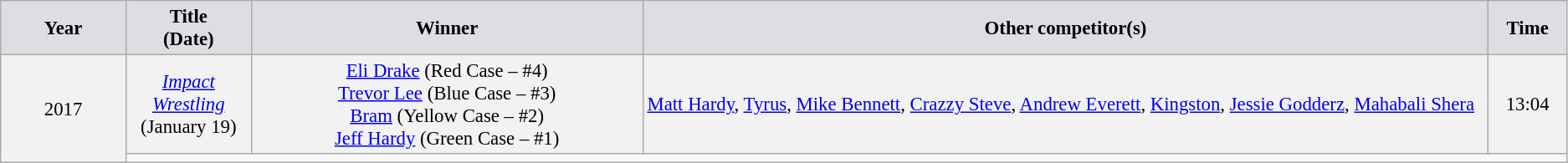<table class="wikitable" style="font-size: 95%">
<tr>
<th style="background-color: #DEDDE2" width="8%">Year</th>
<th style="background-color: #DEDDE2" width="8%">Title<br>(Date)</th>
<th style="background-color: #DEDDE2" width="25%">Winner</th>
<th style="background-color: #DEDDE2">Other competitor(s)</th>
<th style="background-color: #DEDDE2" width="5%">Time</th>
</tr>
<tr>
<td rowspan="2" style="background-color: #F2F2F2;" align="center">2017</td>
<td style="background-color: #F2F2F2;" align="center"><em><a href='#'>Impact Wrestling</a></em><br>(January 19)</td>
<td style="background-color: #F2F2F2;" align="center"><a href='#'>Eli Drake</a> (Red Case – #4)<br><a href='#'>Trevor Lee</a> (Blue Case – #3) <br><a href='#'>Bram</a> (Yellow Case – #2) <br><a href='#'>Jeff Hardy</a> (Green Case – #1)</td>
<td style="background-color: #F2F2F2;"><a href='#'>Matt Hardy</a>, <a href='#'>Tyrus</a>, <a href='#'>Mike Bennett</a>, <a href='#'>Crazzy Steve</a>, <a href='#'>Andrew Everett</a>, <a href='#'>Kingston</a>, <a href='#'>Jessie Godderz</a>, <a href='#'>Mahabali Shera</a></td>
<td style="background-color: #F2F2F2;" align="center">13:04</td>
</tr>
<tr>
<td colspan="4"></td>
</tr>
</table>
